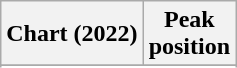<table class="wikitable sortable plainrowheaders" style="text-align:center">
<tr>
<th scope="col">Chart (2022)</th>
<th scope="col">Peak<br>position</th>
</tr>
<tr>
</tr>
<tr>
</tr>
<tr>
</tr>
<tr>
</tr>
</table>
